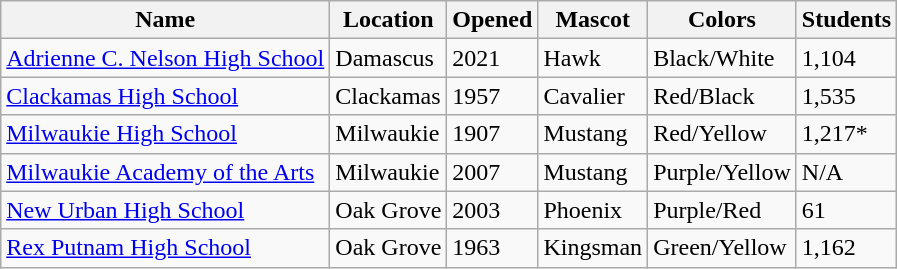<table class="wikitable">
<tr>
<th>Name</th>
<th>Location</th>
<th>Opened</th>
<th>Mascot</th>
<th>Colors</th>
<th>Students</th>
</tr>
<tr>
<td><a href='#'>Adrienne C. Nelson High School</a></td>
<td>Damascus</td>
<td>2021</td>
<td>Hawk</td>
<td>Black/White</td>
<td>1,104</td>
</tr>
<tr>
<td><a href='#'>Clackamas High School</a></td>
<td>Clackamas</td>
<td>1957</td>
<td>Cavalier</td>
<td>Red/Black</td>
<td>1,535</td>
</tr>
<tr>
<td><a href='#'>Milwaukie High School</a></td>
<td>Milwaukie</td>
<td>1907</td>
<td>Mustang</td>
<td>Red/Yellow</td>
<td>1,217*</td>
</tr>
<tr>
<td><a href='#'>Milwaukie Academy of the Arts</a></td>
<td>Milwaukie</td>
<td>2007</td>
<td>Mustang</td>
<td>Purple/Yellow</td>
<td>N/A</td>
</tr>
<tr>
<td><a href='#'>New Urban High School</a></td>
<td>Oak Grove</td>
<td>2003</td>
<td>Phoenix</td>
<td>Purple/Red</td>
<td>61</td>
</tr>
<tr>
<td><a href='#'>Rex Putnam High School</a></td>
<td>Oak Grove</td>
<td>1963</td>
<td>Kingsman</td>
<td>Green/Yellow</td>
<td>1,162</td>
</tr>
</table>
